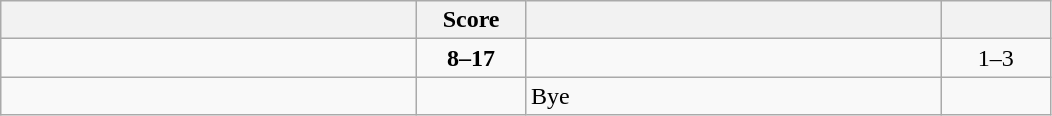<table class="wikitable" style="text-align: center; ">
<tr>
<th align="right" width="270"></th>
<th width="65">Score</th>
<th align="left" width="270"></th>
<th width="65"></th>
</tr>
<tr>
<td align="left"></td>
<td><strong>8–17</strong></td>
<td align="left"><strong></strong></td>
<td>1–3 <strong></strong></td>
</tr>
<tr>
<td align="left"><strong></strong></td>
<td></td>
<td align="left">Bye</td>
<td></td>
</tr>
</table>
